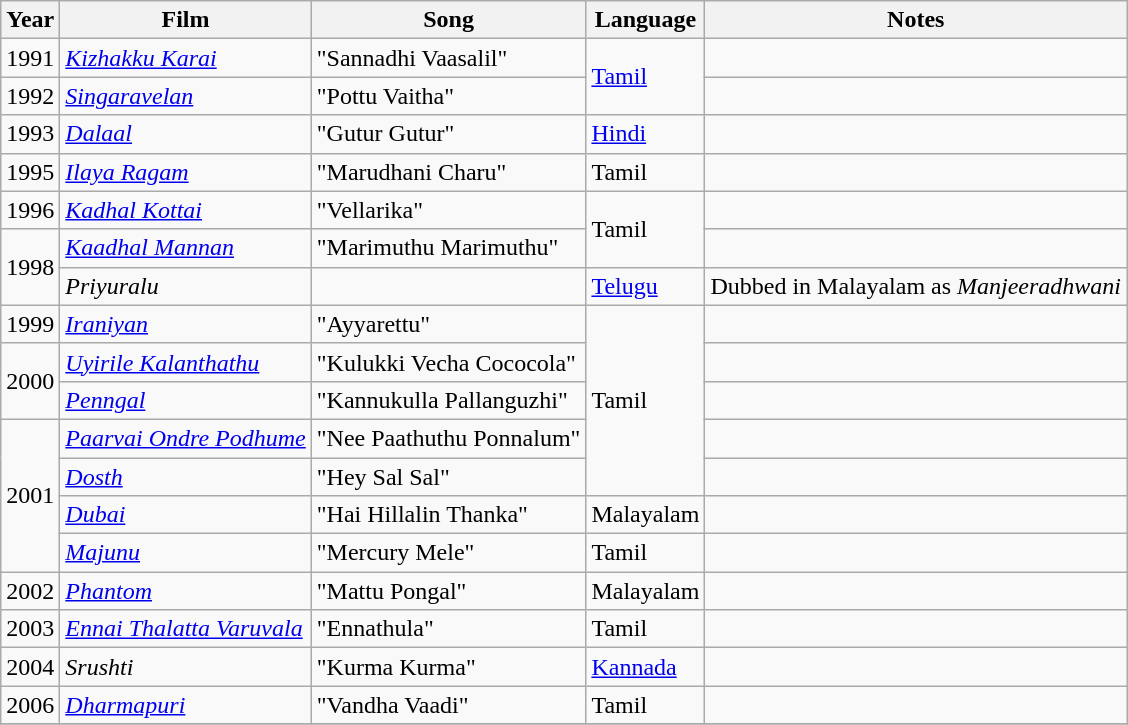<table class="wikitable sortable">
<tr>
<th scope="col">Year</th>
<th scope="col">Film</th>
<th scope="col">Song</th>
<th scope="col">Language</th>
<th scope="col" class=unsortable>Notes</th>
</tr>
<tr>
<td>1991</td>
<td><em><a href='#'>Kizhakku Karai</a></em></td>
<td>"Sannadhi Vaasalil"</td>
<td rowspan="2"><a href='#'>Tamil</a></td>
<td></td>
</tr>
<tr>
<td>1992</td>
<td><em><a href='#'>Singaravelan</a></em></td>
<td>"Pottu Vaitha"</td>
<td></td>
</tr>
<tr>
<td>1993</td>
<td><em><a href='#'>Dalaal</a></em></td>
<td>"Gutur Gutur"</td>
<td><a href='#'>Hindi</a></td>
<td></td>
</tr>
<tr>
<td>1995</td>
<td><em><a href='#'>Ilaya Ragam</a></em></td>
<td>"Marudhani Charu"</td>
<td>Tamil</td>
</tr>
<tr>
<td>1996</td>
<td><em><a href='#'>Kadhal Kottai</a></em></td>
<td>"Vellarika"</td>
<td rowspan="2">Tamil</td>
<td></td>
</tr>
<tr>
<td rowspan="2">1998</td>
<td><em><a href='#'>Kaadhal Mannan</a></em></td>
<td>"Marimuthu Marimuthu"</td>
<td></td>
</tr>
<tr>
<td><em>Priyuralu</em></td>
<td></td>
<td><a href='#'>Telugu</a></td>
<td>Dubbed in Malayalam as <em>Manjeeradhwani</em></td>
</tr>
<tr>
<td>1999</td>
<td><em><a href='#'>Iraniyan</a></em></td>
<td>"Ayyarettu"</td>
<td rowspan="5">Tamil</td>
<td></td>
</tr>
<tr>
<td rowspan="2">2000</td>
<td><em><a href='#'>Uyirile Kalanthathu</a></em></td>
<td>"Kulukki Vecha Cococola"</td>
<td></td>
</tr>
<tr>
<td><em><a href='#'>Penngal</a></em></td>
<td>"Kannukulla Pallanguzhi"</td>
<td></td>
</tr>
<tr>
<td rowspan="4">2001</td>
<td><em><a href='#'>Paarvai Ondre Podhume</a></em></td>
<td>"Nee Paathuthu Ponnalum"</td>
<td></td>
</tr>
<tr>
<td><em><a href='#'>Dosth</a></em></td>
<td>"Hey Sal Sal"</td>
<td></td>
</tr>
<tr>
<td><em><a href='#'>Dubai</a></em></td>
<td>"Hai Hillalin Thanka"</td>
<td>Malayalam</td>
<td></td>
</tr>
<tr>
<td><em><a href='#'>Majunu</a></em></td>
<td>"Mercury Mele"</td>
<td>Tamil</td>
<td></td>
</tr>
<tr>
<td>2002</td>
<td><em><a href='#'>Phantom</a></em></td>
<td>"Mattu Pongal"</td>
<td>Malayalam</td>
<td></td>
</tr>
<tr>
<td>2003</td>
<td><em><a href='#'>Ennai Thalatta Varuvala</a></em></td>
<td>"Ennathula"</td>
<td>Tamil</td>
<td></td>
</tr>
<tr>
<td>2004</td>
<td><em>Srushti</em></td>
<td>"Kurma Kurma"</td>
<td><a href='#'>Kannada</a></td>
<td></td>
</tr>
<tr>
<td>2006</td>
<td><em><a href='#'>Dharmapuri</a></em></td>
<td>"Vandha Vaadi"</td>
<td>Tamil</td>
<td></td>
</tr>
<tr>
</tr>
</table>
